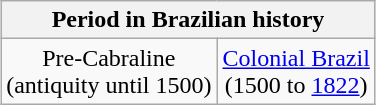<table class="wikitable" style="margin:1em auto; text-align:center;">
<tr>
<th colspan="2">Period in Brazilian history</th>
</tr>
<tr>
<td>Pre-Cabraline<br>(antiquity until 1500)</td>
<td><a href='#'>Colonial Brazil</a><br>(1500 to <a href='#'>1822</a>)</td>
</tr>
</table>
